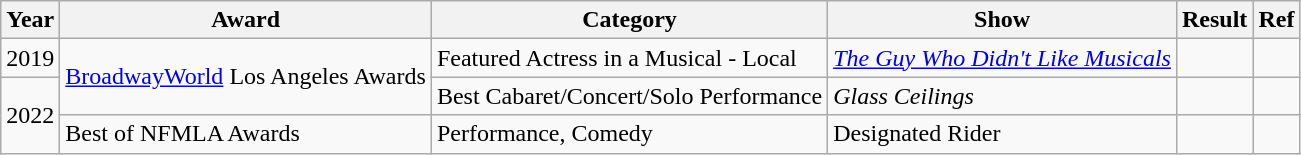<table class="wikitable">
<tr>
<th>Year</th>
<th>Award</th>
<th>Category</th>
<th>Show</th>
<th>Result</th>
<th>Ref</th>
</tr>
<tr>
<td>2019</td>
<td rowspan="2"><a href='#'>BroadwayWorld</a> Los Angeles Awards</td>
<td>Featured Actress in a Musical - Local</td>
<td><em><a href='#'>The Guy Who Didn't Like Musicals</a></em></td>
<td></td>
<td></td>
</tr>
<tr>
<td rowspan="2">2022</td>
<td>Best Cabaret/Concert/Solo Performance</td>
<td><em>Glass Ceilings</em></td>
<td></td>
<td></td>
</tr>
<tr>
<td>Best of NFMLA Awards</td>
<td>Performance, Comedy</td>
<td>Designated Rider</td>
<td></td>
<td></td>
</tr>
</table>
